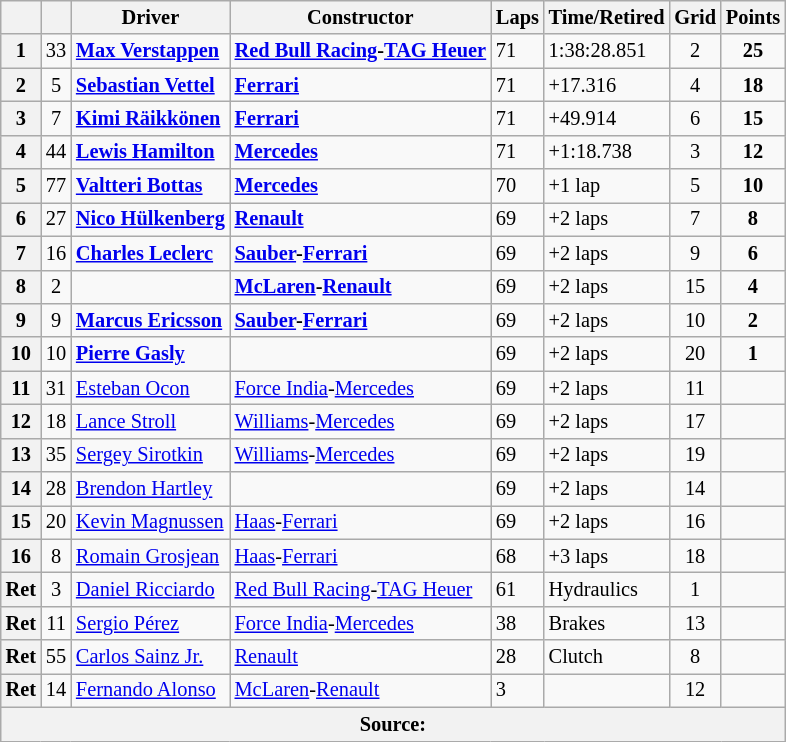<table class="wikitable sortable" style="font-size: 85%;">
<tr>
<th></th>
<th></th>
<th>Driver</th>
<th>Constructor</th>
<th class="unsortable">Laps</th>
<th class="unsortable">Time/Retired</th>
<th>Grid</th>
<th>Points</th>
</tr>
<tr>
<th>1</th>
<td align="center">33</td>
<td data-sort-value="VER"> <strong><a href='#'>Max Verstappen</a></strong></td>
<td><strong><a href='#'>Red Bull Racing</a>-<a href='#'>TAG Heuer</a></strong></td>
<td>71</td>
<td>1:38:28.851</td>
<td align="center">2</td>
<td align="center"><strong>25</strong></td>
</tr>
<tr>
<th>2</th>
<td align="center">5</td>
<td data-sort-value="VET"> <strong><a href='#'>Sebastian Vettel</a></strong></td>
<td><strong><a href='#'>Ferrari</a></strong></td>
<td>71</td>
<td>+17.316</td>
<td align="center">4</td>
<td align="center"><strong>18</strong></td>
</tr>
<tr>
<th>3</th>
<td align="center">7</td>
<td data-sort-value="RAI"> <strong><a href='#'>Kimi Räikkönen</a></strong></td>
<td><strong><a href='#'>Ferrari</a></strong></td>
<td>71</td>
<td>+49.914</td>
<td align="center">6</td>
<td align="center"><strong>15</strong></td>
</tr>
<tr>
<th>4</th>
<td align="center">44</td>
<td data-sort-value="HAM"> <strong><a href='#'>Lewis Hamilton</a></strong></td>
<td><strong><a href='#'>Mercedes</a></strong></td>
<td>71</td>
<td>+1:18.738</td>
<td align="center">3</td>
<td align="center"><strong>12</strong></td>
</tr>
<tr>
<th>5</th>
<td align="center">77</td>
<td data-sort-value="BOT"> <strong><a href='#'>Valtteri Bottas</a></strong></td>
<td><strong><a href='#'>Mercedes</a></strong></td>
<td>70</td>
<td>+1 lap</td>
<td align="center">5</td>
<td align="center"><strong>10</strong></td>
</tr>
<tr>
<th>6</th>
<td align="center">27</td>
<td data-sort-value="HUL"> <strong><a href='#'>Nico Hülkenberg</a></strong></td>
<td><strong><a href='#'>Renault</a></strong></td>
<td>69</td>
<td>+2 laps</td>
<td align="center">7</td>
<td align="center"><strong>8</strong></td>
</tr>
<tr>
<th>7</th>
<td align="center">16</td>
<td data-sort-value="LEC"> <strong><a href='#'>Charles Leclerc</a></strong></td>
<td><strong><a href='#'>Sauber</a>-<a href='#'>Ferrari</a></strong></td>
<td>69</td>
<td>+2 laps</td>
<td align="center">9</td>
<td align="center"><strong>6</strong></td>
</tr>
<tr>
<th>8</th>
<td align="center">2</td>
<td data-sort-value="VAN"></td>
<td><strong><a href='#'>McLaren</a>-<a href='#'>Renault</a></strong></td>
<td>69</td>
<td>+2 laps</td>
<td align="center">15</td>
<td align="center"><strong>4</strong></td>
</tr>
<tr>
<th>9</th>
<td align="center">9</td>
<td data-sort-value="ERI"> <strong><a href='#'>Marcus Ericsson</a></strong></td>
<td><strong><a href='#'>Sauber</a>-<a href='#'>Ferrari</a></strong></td>
<td>69</td>
<td>+2 laps</td>
<td align="center">10</td>
<td align="center"><strong>2</strong></td>
</tr>
<tr>
<th>10</th>
<td align="center">10</td>
<td data-sort-value="GAS"> <strong><a href='#'>Pierre Gasly</a></strong></td>
<td><strong></strong></td>
<td>69</td>
<td>+2 laps</td>
<td align="center">20</td>
<td align="center"><strong>1</strong></td>
</tr>
<tr>
<th>11</th>
<td align="center">31</td>
<td data-sort-value="OCO"> <a href='#'>Esteban Ocon</a></td>
<td><a href='#'>Force India</a>-<a href='#'>Mercedes</a></td>
<td>69</td>
<td>+2 laps</td>
<td align="center">11</td>
<td></td>
</tr>
<tr>
<th>12</th>
<td align="center">18</td>
<td data-sort-value="STR"> <a href='#'>Lance Stroll</a></td>
<td><a href='#'>Williams</a>-<a href='#'>Mercedes</a></td>
<td>69</td>
<td>+2 laps</td>
<td align="center">17</td>
<td></td>
</tr>
<tr>
<th>13</th>
<td align="center">35</td>
<td data-sort-value="SIR"> <a href='#'>Sergey Sirotkin</a></td>
<td><a href='#'>Williams</a>-<a href='#'>Mercedes</a></td>
<td>69</td>
<td>+2 laps</td>
<td align="center">19</td>
<td></td>
</tr>
<tr>
<th>14</th>
<td align="center">28</td>
<td data-sort-value="HAR"> <a href='#'>Brendon Hartley</a></td>
<td></td>
<td>69</td>
<td>+2 laps</td>
<td align="center">14</td>
<td></td>
</tr>
<tr>
<th>15</th>
<td align="center">20</td>
<td data-sort-value="MAG"> <a href='#'>Kevin Magnussen</a></td>
<td><a href='#'>Haas</a>-<a href='#'>Ferrari</a></td>
<td>69</td>
<td>+2 laps</td>
<td align="center">16</td>
<td></td>
</tr>
<tr>
<th>16</th>
<td align="center">8</td>
<td data-sort-value="GRO"> <a href='#'>Romain Grosjean</a></td>
<td><a href='#'>Haas</a>-<a href='#'>Ferrari</a></td>
<td>68</td>
<td>+3 laps</td>
<td align="center">18</td>
<td></td>
</tr>
<tr>
<th data-sort-value="17">Ret</th>
<td align="center">3</td>
<td data-sort-value="RIC"> <a href='#'>Daniel Ricciardo</a></td>
<td><a href='#'>Red Bull Racing</a>-<a href='#'>TAG Heuer</a></td>
<td>61</td>
<td>Hydraulics</td>
<td align="center">1</td>
<td></td>
</tr>
<tr>
<th data-sort-value="18">Ret</th>
<td align="center">11</td>
<td data-sort-value="PER"> <a href='#'>Sergio Pérez</a></td>
<td><a href='#'>Force India</a>-<a href='#'>Mercedes</a></td>
<td>38</td>
<td>Brakes</td>
<td align="center">13</td>
<td></td>
</tr>
<tr>
<th data-sort-value="19">Ret</th>
<td align="center">55</td>
<td data-sort-value="SAI"> <a href='#'>Carlos Sainz Jr.</a></td>
<td><a href='#'>Renault</a></td>
<td>28</td>
<td>Clutch</td>
<td align="center">8</td>
<td></td>
</tr>
<tr>
<th data-sort-value="20">Ret</th>
<td align="center">14</td>
<td data-sort-value="ALO"> <a href='#'>Fernando Alonso</a></td>
<td><a href='#'>McLaren</a>-<a href='#'>Renault</a></td>
<td>3</td>
<td></td>
<td align="center">12</td>
<td></td>
</tr>
<tr class="sortbottom">
<th colspan="8">Source:</th>
</tr>
</table>
